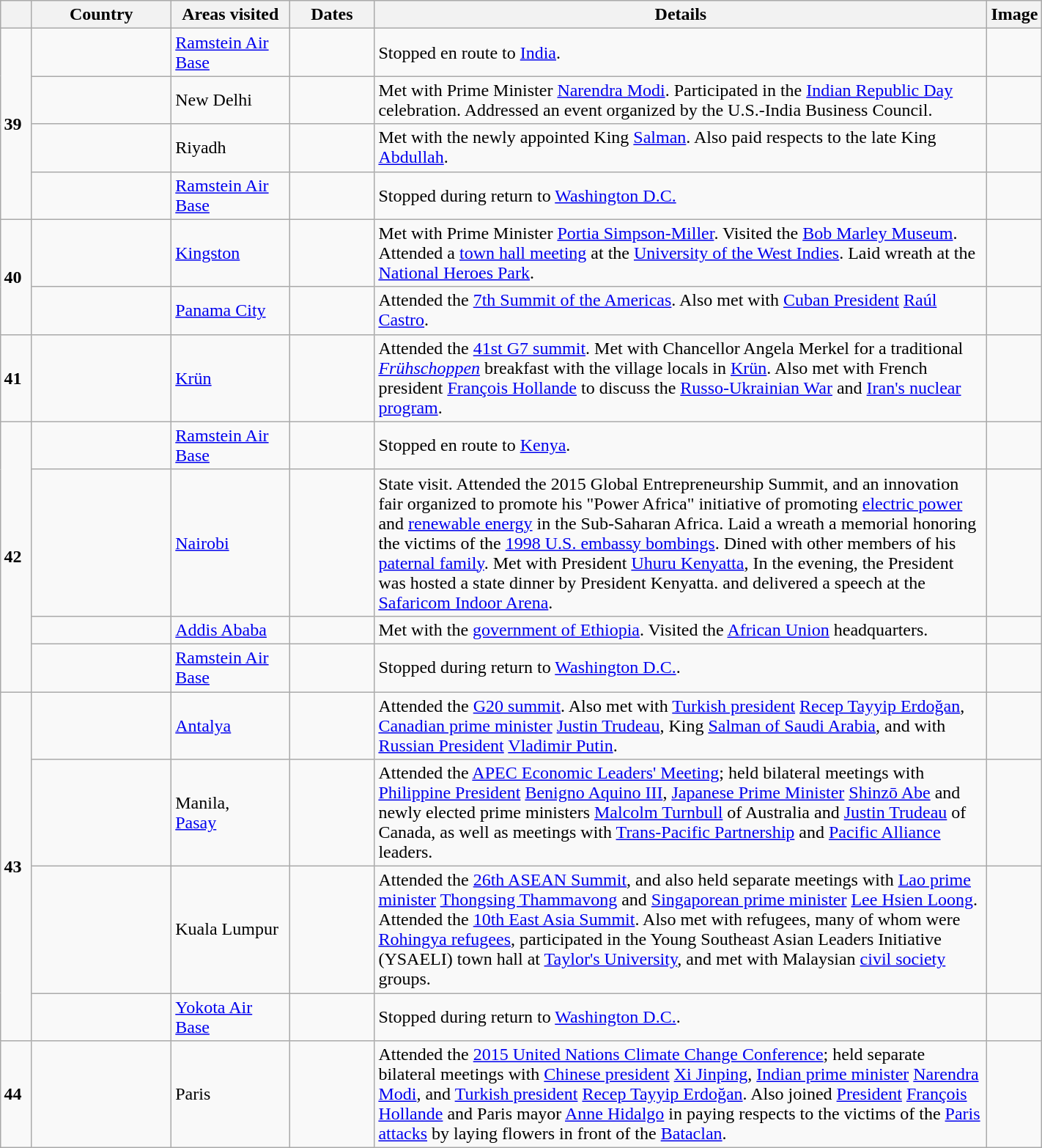<table class="wikitable sortable" style="margin:1em auto 1em auto;">
<tr>
<th style="width: 3%;"></th>
<th width=120>Country</th>
<th width=100>Areas visited</th>
<th width=70>Dates</th>
<th width=550>Details</th>
<th>Image</th>
</tr>
<tr>
<td rowspan=4><strong>39</strong></td>
<td></td>
<td><a href='#'>Ramstein Air Base</a></td>
<td></td>
<td>Stopped en route to <a href='#'>India</a>.</td>
<td></td>
</tr>
<tr>
<td></td>
<td>New Delhi</td>
<td></td>
<td>Met with Prime Minister <a href='#'>Narendra Modi</a>. Participated in the <a href='#'>Indian Republic Day</a> celebration. Addressed an event organized by the U.S.-India Business Council.</td>
<td></td>
</tr>
<tr>
<td></td>
<td>Riyadh</td>
<td></td>
<td>Met with the newly appointed King <a href='#'>Salman</a>. Also paid respects to the late King <a href='#'>Abdullah</a>.</td>
<td></td>
</tr>
<tr>
<td></td>
<td><a href='#'>Ramstein Air Base</a></td>
<td></td>
<td>Stopped during return to <a href='#'>Washington D.C.</a></td>
<td></td>
</tr>
<tr>
<td rowspan=2><strong>40</strong></td>
<td></td>
<td><a href='#'>Kingston</a></td>
<td></td>
<td>Met with Prime Minister <a href='#'>Portia Simpson-Miller</a>. Visited the <a href='#'>Bob Marley Museum</a>. Attended a <a href='#'>town hall meeting</a> at the <a href='#'>University of the West Indies</a>. Laid wreath at the <a href='#'>National Heroes Park</a>.</td>
<td></td>
</tr>
<tr>
<td></td>
<td><a href='#'>Panama City</a></td>
<td></td>
<td>Attended the <a href='#'>7th Summit of the Americas</a>. Also met with <a href='#'>Cuban President</a> <a href='#'>Raúl Castro</a>.</td>
<td></td>
</tr>
<tr>
<td><strong>41</strong></td>
<td></td>
<td><a href='#'>Krün</a></td>
<td></td>
<td>Attended the <a href='#'>41st G7 summit</a>. Met with Chancellor Angela Merkel for a traditional <em><a href='#'>Frühschoppen</a></em> breakfast with the village locals in <a href='#'>Krün</a>. Also met with French president <a href='#'>François Hollande</a> to discuss the <a href='#'>Russo-Ukrainian War</a> and <a href='#'>Iran's nuclear program</a>.</td>
<td></td>
</tr>
<tr>
<td rowspan=4><strong>42</strong></td>
<td></td>
<td><a href='#'>Ramstein Air Base</a></td>
<td></td>
<td>Stopped en route to <a href='#'>Kenya</a>.</td>
<td></td>
</tr>
<tr>
<td></td>
<td><a href='#'>Nairobi</a></td>
<td></td>
<td>State visit. Attended the 2015 Global Entrepreneurship Summit, and an innovation fair organized to promote his "Power Africa" initiative of promoting <a href='#'>electric power</a> and <a href='#'>renewable energy</a> in the Sub-Saharan Africa. Laid a wreath a memorial honoring the victims of the <a href='#'>1998 U.S. embassy bombings</a>. Dined with other members of his <a href='#'>paternal family</a>. Met with President <a href='#'>Uhuru Kenyatta</a>, In the evening, the President was hosted a state dinner by President Kenyatta. and delivered a speech at the <a href='#'>Safaricom Indoor Arena</a>.</td>
<td></td>
</tr>
<tr>
<td></td>
<td><a href='#'>Addis Ababa</a></td>
<td></td>
<td>Met with the <a href='#'>government of Ethiopia</a>. Visited the <a href='#'>African Union</a> headquarters.</td>
<td></td>
</tr>
<tr>
<td></td>
<td><a href='#'>Ramstein Air Base</a></td>
<td></td>
<td>Stopped during return to <a href='#'>Washington D.C.</a>.</td>
<td></td>
</tr>
<tr>
<td rowspan=4><strong>43</strong></td>
<td></td>
<td><a href='#'>Antalya</a></td>
<td></td>
<td>Attended the <a href='#'>G20 summit</a>. Also met with <a href='#'>Turkish president</a> <a href='#'>Recep Tayyip Erdoğan</a>, <a href='#'>Canadian prime minister</a> <a href='#'>Justin Trudeau</a>, King <a href='#'>Salman of Saudi Arabia</a>, and with <a href='#'>Russian President</a> <a href='#'>Vladimir Putin</a>.</td>
<td></td>
</tr>
<tr>
<td></td>
<td>Manila,<br><a href='#'>Pasay</a></td>
<td></td>
<td>Attended the <a href='#'>APEC Economic Leaders' Meeting</a>; held bilateral meetings with <a href='#'>Philippine President</a> <a href='#'>Benigno Aquino III</a>, <a href='#'>Japanese Prime Minister</a> <a href='#'>Shinzō Abe</a> and newly elected prime ministers <a href='#'>Malcolm Turnbull</a> of Australia and <a href='#'>Justin Trudeau</a> of Canada, as well as meetings with <a href='#'>Trans-Pacific Partnership</a> and <a href='#'>Pacific Alliance</a> leaders.</td>
<td></td>
</tr>
<tr>
<td></td>
<td>Kuala Lumpur</td>
<td></td>
<td>Attended the <a href='#'>26th ASEAN Summit</a>, and also held separate meetings with <a href='#'>Lao prime minister</a> <a href='#'>Thongsing Thammavong</a> and <a href='#'>Singaporean prime minister</a> <a href='#'>Lee Hsien Loong</a>. Attended the <a href='#'>10th East Asia Summit</a>. Also met with refugees, many of whom were <a href='#'>Rohingya refugees</a>, participated in the Young Southeast Asian Leaders Initiative (YSAELI) town hall at <a href='#'>Taylor's University</a>, and met with Malaysian <a href='#'>civil society</a> groups.</td>
<td></td>
</tr>
<tr>
<td></td>
<td><a href='#'>Yokota Air Base</a></td>
<td></td>
<td>Stopped during return to <a href='#'>Washington D.C.</a>.</td>
<td></td>
</tr>
<tr>
<td><strong>44</strong></td>
<td></td>
<td>Paris</td>
<td></td>
<td>Attended the <a href='#'>2015 United Nations Climate Change Conference</a>; held separate bilateral meetings with <a href='#'>Chinese president</a> <a href='#'>Xi Jinping</a>, <a href='#'>Indian prime minister</a> <a href='#'>Narendra Modi</a>, and <a href='#'>Turkish president</a> <a href='#'>Recep Tayyip Erdoğan</a>. Also joined <a href='#'>President</a> <a href='#'>François Hollande</a> and Paris mayor <a href='#'>Anne Hidalgo</a> in paying respects to the victims of the <a href='#'>Paris attacks</a> by laying flowers in front of the <a href='#'>Bataclan</a>.</td>
<td></td>
</tr>
</table>
